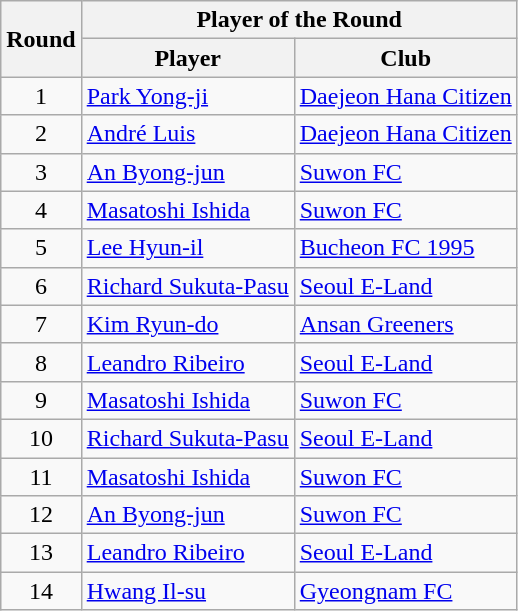<table class="wikitable">
<tr>
<th rowspan="2">Round</th>
<th colspan="2">Player of the Round</th>
</tr>
<tr>
<th>Player</th>
<th>Club</th>
</tr>
<tr>
<td align=center>1</td>
<td> <a href='#'>Park Yong-ji</a></td>
<td><a href='#'>Daejeon Hana Citizen</a></td>
</tr>
<tr>
<td align=center>2</td>
<td> <a href='#'>André Luis</a></td>
<td><a href='#'>Daejeon Hana Citizen</a></td>
</tr>
<tr>
<td align=center>3</td>
<td> <a href='#'>An Byong-jun</a></td>
<td><a href='#'>Suwon FC</a></td>
</tr>
<tr>
<td align=center>4</td>
<td> <a href='#'>Masatoshi Ishida</a></td>
<td><a href='#'>Suwon FC</a></td>
</tr>
<tr>
<td align=center>5</td>
<td> <a href='#'>Lee Hyun-il</a></td>
<td><a href='#'>Bucheon FC 1995</a></td>
</tr>
<tr>
<td align=center>6</td>
<td> <a href='#'>Richard Sukuta-Pasu</a></td>
<td><a href='#'>Seoul E-Land</a></td>
</tr>
<tr>
<td align=center>7</td>
<td> <a href='#'>Kim Ryun-do</a></td>
<td><a href='#'>Ansan Greeners</a></td>
</tr>
<tr>
<td align=center>8</td>
<td> <a href='#'>Leandro Ribeiro</a></td>
<td><a href='#'>Seoul E-Land</a></td>
</tr>
<tr>
<td align=center>9</td>
<td> <a href='#'>Masatoshi Ishida</a></td>
<td><a href='#'>Suwon FC</a></td>
</tr>
<tr>
<td align=center>10</td>
<td> <a href='#'>Richard Sukuta-Pasu</a></td>
<td><a href='#'>Seoul E-Land</a></td>
</tr>
<tr>
<td align=center>11</td>
<td> <a href='#'>Masatoshi Ishida</a></td>
<td><a href='#'>Suwon FC</a></td>
</tr>
<tr>
<td align=center>12</td>
<td> <a href='#'>An Byong-jun</a></td>
<td><a href='#'>Suwon FC</a></td>
</tr>
<tr>
<td align=center>13</td>
<td> <a href='#'>Leandro Ribeiro</a></td>
<td><a href='#'>Seoul E-Land</a></td>
</tr>
<tr>
<td align=center>14</td>
<td> <a href='#'>Hwang Il-su</a></td>
<td><a href='#'>Gyeongnam FC</a></td>
</tr>
</table>
